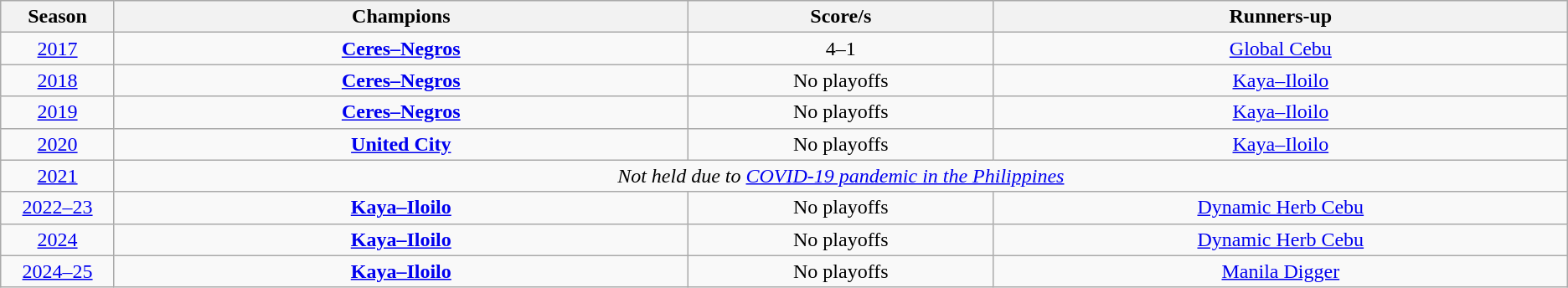<table class=wikitable style="text-align:center;" cellpadding=3 cellspacing=0>
<tr bgcolor=#efefef>
<th width=2%>Season</th>
<th width=15%>Champions</th>
<th width=8%>Score/s</th>
<th width=15%>Runners-up</th>
</tr>
<tr>
<td><a href='#'>2017</a></td>
<td><strong><a href='#'>Ceres–Negros</a></strong></td>
<td>4–1</td>
<td><a href='#'>Global Cebu</a></td>
</tr>
<tr>
<td><a href='#'>2018</a></td>
<td><strong><a href='#'>Ceres–Negros</a></strong></td>
<td>No playoffs</td>
<td><a href='#'>Kaya–Iloilo</a></td>
</tr>
<tr>
<td><a href='#'>2019</a></td>
<td><strong><a href='#'>Ceres–Negros</a></strong></td>
<td>No playoffs</td>
<td><a href='#'>Kaya–Iloilo</a></td>
</tr>
<tr>
<td><a href='#'>2020</a></td>
<td><strong><a href='#'>United City</a></strong></td>
<td>No playoffs</td>
<td><a href='#'>Kaya–Iloilo</a></td>
</tr>
<tr>
<td><a href='#'>2021</a></td>
<td colspan=3><em>Not held due to <a href='#'>COVID-19 pandemic in the Philippines</a></em></td>
</tr>
<tr>
<td><a href='#'>2022–23</a></td>
<td><strong><a href='#'>Kaya–Iloilo</a></strong></td>
<td>No playoffs</td>
<td><a href='#'>Dynamic Herb Cebu</a></td>
</tr>
<tr>
<td><a href='#'>2024</a></td>
<td><strong><a href='#'>Kaya–Iloilo</a></strong></td>
<td>No playoffs</td>
<td><a href='#'>Dynamic Herb Cebu</a></td>
</tr>
<tr>
<td><a href='#'>2024–25</a></td>
<td><strong><a href='#'>Kaya–Iloilo</a></strong></td>
<td>No playoffs</td>
<td><a href='#'>Manila Digger</a></td>
</tr>
</table>
